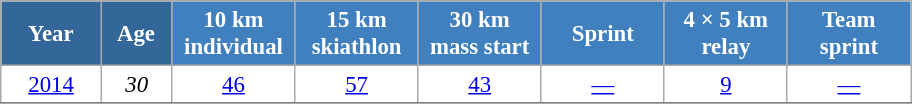<table class="wikitable" style="font-size:95%; text-align:center; border:grey solid 1px; border-collapse:collapse; background:#ffffff;">
<tr>
<th style="background-color:#369; color:white; width:60px;"> Year </th>
<th style="background-color:#369; color:white; width:40px;"> Age </th>
<th style="background-color:#4180be; color:white; width:75px;"> 10 km <br> individual </th>
<th style="background-color:#4180be; color:white; width:75px;"> 15 km <br> skiathlon </th>
<th style="background-color:#4180be; color:white; width:75px;"> 30 km <br> mass start </th>
<th style="background-color:#4180be; color:white; width:75px;"> Sprint </th>
<th style="background-color:#4180be; color:white; width:75px;"> 4 × 5 km <br> relay </th>
<th style="background-color:#4180be; color:white; width:75px;"> Team <br> sprint </th>
</tr>
<tr>
<td><a href='#'>2014</a></td>
<td><em>30</em></td>
<td><a href='#'>46</a></td>
<td><a href='#'>57</a></td>
<td><a href='#'>43</a></td>
<td><a href='#'>—</a></td>
<td><a href='#'>9</a></td>
<td><a href='#'>—</a></td>
</tr>
<tr>
</tr>
</table>
